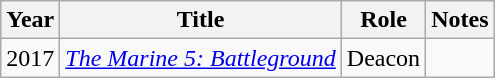<table class="wikitable sortable">
<tr>
<th>Year</th>
<th>Title</th>
<th>Role</th>
<th>Notes</th>
</tr>
<tr>
<td>2017</td>
<td><em><a href='#'>The Marine 5: Battleground</a></em></td>
<td>Deacon</td>
<td></td>
</tr>
</table>
